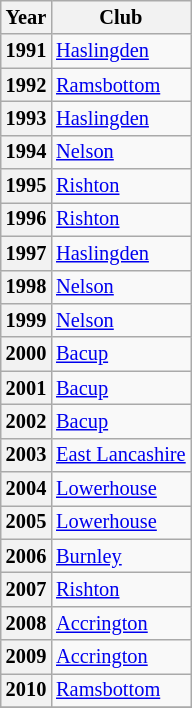<table class="wikitable" style="font-size:85%">
<tr>
<th>Year</th>
<th>Club</th>
</tr>
<tr>
<th scope="row">1991</th>
<td><a href='#'>Haslingden</a></td>
</tr>
<tr>
<th scope="row">1992</th>
<td><a href='#'>Ramsbottom</a></td>
</tr>
<tr>
<th scope="row">1993</th>
<td><a href='#'>Haslingden</a></td>
</tr>
<tr>
<th scope="row">1994</th>
<td><a href='#'>Nelson</a></td>
</tr>
<tr>
<th scope="row">1995</th>
<td><a href='#'>Rishton</a></td>
</tr>
<tr>
<th scope="row">1996</th>
<td><a href='#'>Rishton</a></td>
</tr>
<tr>
<th scope="row">1997</th>
<td><a href='#'>Haslingden</a></td>
</tr>
<tr>
<th scope="row">1998</th>
<td><a href='#'>Nelson</a></td>
</tr>
<tr>
<th scope="row">1999</th>
<td><a href='#'>Nelson</a></td>
</tr>
<tr>
<th scope="row">2000</th>
<td><a href='#'>Bacup</a></td>
</tr>
<tr>
<th scope="row">2001</th>
<td><a href='#'>Bacup</a></td>
</tr>
<tr>
<th scope="row">2002</th>
<td><a href='#'>Bacup</a></td>
</tr>
<tr>
<th scope="row">2003</th>
<td><a href='#'>East Lancashire</a></td>
</tr>
<tr>
<th scope="row">2004</th>
<td><a href='#'>Lowerhouse</a></td>
</tr>
<tr>
<th scope="row">2005</th>
<td><a href='#'>Lowerhouse</a></td>
</tr>
<tr>
<th scope="row">2006</th>
<td><a href='#'>Burnley</a></td>
</tr>
<tr>
<th scope="row">2007</th>
<td><a href='#'>Rishton</a></td>
</tr>
<tr>
<th scope="row">2008</th>
<td><a href='#'>Accrington</a></td>
</tr>
<tr>
<th scope="row">2009</th>
<td><a href='#'>Accrington</a></td>
</tr>
<tr>
<th scope="row">2010</th>
<td><a href='#'>Ramsbottom</a></td>
</tr>
<tr>
</tr>
</table>
